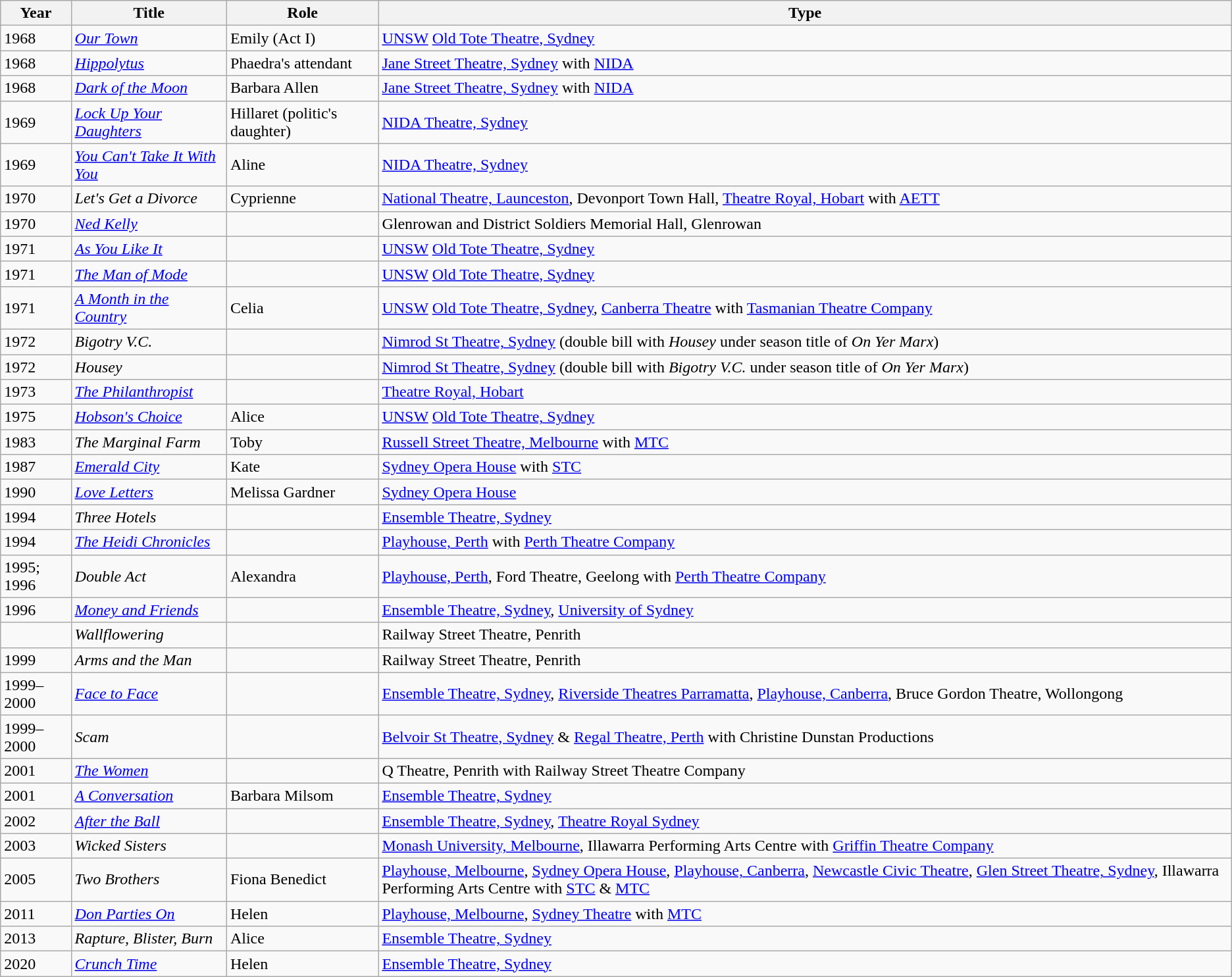<table class="wikitable">
<tr>
<th>Year</th>
<th>Title</th>
<th>Role</th>
<th>Type</th>
</tr>
<tr>
<td>1968</td>
<td><em><a href='#'>Our Town</a></em></td>
<td>Emily (Act I)</td>
<td><a href='#'>UNSW</a> <a href='#'>Old Tote Theatre, Sydney</a></td>
</tr>
<tr>
<td>1968</td>
<td><em><a href='#'>Hippolytus</a></em></td>
<td>Phaedra's attendant</td>
<td><a href='#'>Jane Street Theatre, Sydney</a> with <a href='#'>NIDA</a></td>
</tr>
<tr>
<td>1968</td>
<td><em><a href='#'>Dark of the Moon</a></em></td>
<td>Barbara Allen</td>
<td><a href='#'>Jane Street Theatre, Sydney</a> with <a href='#'>NIDA</a></td>
</tr>
<tr>
<td>1969</td>
<td><em><a href='#'>Lock Up Your Daughters</a></em></td>
<td>Hillaret (politic's daughter)</td>
<td><a href='#'>NIDA Theatre, Sydney</a></td>
</tr>
<tr>
<td>1969</td>
<td><em><a href='#'>You Can't Take It With You</a></em></td>
<td>Aline</td>
<td><a href='#'>NIDA Theatre, Sydney</a></td>
</tr>
<tr>
<td>1970</td>
<td><em>Let's Get a Divorce</em></td>
<td>Cyprienne</td>
<td><a href='#'>National Theatre, Launceston</a>, Devonport Town Hall, <a href='#'>Theatre Royal, Hobart</a> with <a href='#'>AETT</a></td>
</tr>
<tr>
<td>1970</td>
<td><em><a href='#'>Ned Kelly</a></em></td>
<td></td>
<td>Glenrowan and District Soldiers Memorial Hall, Glenrowan</td>
</tr>
<tr>
<td>1971</td>
<td><em><a href='#'>As You Like It</a></em></td>
<td></td>
<td><a href='#'>UNSW</a> <a href='#'>Old Tote Theatre, Sydney</a></td>
</tr>
<tr>
<td>1971</td>
<td><em><a href='#'>The Man of Mode</a></em></td>
<td></td>
<td><a href='#'>UNSW</a> <a href='#'>Old Tote Theatre, Sydney</a></td>
</tr>
<tr>
<td>1971</td>
<td><em><a href='#'>A Month in the Country</a></em></td>
<td>Celia</td>
<td><a href='#'>UNSW</a> <a href='#'>Old Tote Theatre, Sydney</a>, <a href='#'>Canberra Theatre</a> with <a href='#'>Tasmanian Theatre Company</a></td>
</tr>
<tr>
<td>1972</td>
<td><em>Bigotry V.C.</em></td>
<td></td>
<td><a href='#'>Nimrod St Theatre, Sydney</a> (double bill with <em>Housey</em> under season title of <em>On Yer Marx</em>)</td>
</tr>
<tr>
<td>1972</td>
<td><em>Housey</em></td>
<td></td>
<td><a href='#'>Nimrod St Theatre, Sydney</a> (double bill with <em>Bigotry V.C.</em> under season title of <em>On Yer Marx</em>)</td>
</tr>
<tr>
<td>1973</td>
<td><em><a href='#'>The Philanthropist</a></em></td>
<td></td>
<td><a href='#'>Theatre Royal, Hobart</a></td>
</tr>
<tr>
<td>1975</td>
<td><em><a href='#'>Hobson's Choice</a></em></td>
<td>Alice</td>
<td><a href='#'>UNSW</a> <a href='#'>Old Tote Theatre, Sydney</a></td>
</tr>
<tr>
<td>1983</td>
<td><em>The Marginal Farm</em></td>
<td>Toby</td>
<td><a href='#'>Russell Street Theatre, Melbourne</a> with <a href='#'>MTC</a></td>
</tr>
<tr>
<td>1987</td>
<td><em><a href='#'>Emerald City</a></em></td>
<td>Kate</td>
<td><a href='#'>Sydney Opera House</a> with <a href='#'>STC</a></td>
</tr>
<tr>
<td>1990</td>
<td><em><a href='#'>Love Letters</a></em></td>
<td>Melissa Gardner</td>
<td><a href='#'>Sydney Opera House</a></td>
</tr>
<tr>
<td>1994</td>
<td><em>Three Hotels</em></td>
<td></td>
<td><a href='#'>Ensemble Theatre, Sydney</a></td>
</tr>
<tr>
<td>1994</td>
<td><em><a href='#'>The Heidi Chronicles</a></em></td>
<td></td>
<td><a href='#'>Playhouse, Perth</a> with <a href='#'>Perth Theatre Company</a></td>
</tr>
<tr>
<td>1995; 1996</td>
<td><em>Double Act</em></td>
<td>Alexandra</td>
<td><a href='#'>Playhouse, Perth</a>, Ford Theatre, Geelong with <a href='#'>Perth Theatre Company</a></td>
</tr>
<tr>
<td>1996</td>
<td><em><a href='#'>Money and Friends</a></em></td>
<td></td>
<td><a href='#'>Ensemble Theatre, Sydney</a>, <a href='#'>University of Sydney</a></td>
</tr>
<tr>
<td></td>
<td><em>Wallflowering</em></td>
<td></td>
<td>Railway Street Theatre, Penrith</td>
</tr>
<tr>
<td>1999</td>
<td><em>Arms and the Man</em></td>
<td></td>
<td>Railway Street Theatre, Penrith</td>
</tr>
<tr>
<td>1999–2000</td>
<td><em><a href='#'>Face to Face</a></em></td>
<td></td>
<td><a href='#'>Ensemble Theatre, Sydney</a>, <a href='#'>Riverside Theatres Parramatta</a>, <a href='#'>Playhouse, Canberra</a>, Bruce Gordon Theatre, Wollongong</td>
</tr>
<tr>
<td>1999–2000</td>
<td><em>Scam</em></td>
<td></td>
<td><a href='#'>Belvoir St Theatre, Sydney</a> & <a href='#'>Regal Theatre, Perth</a> with Christine Dunstan Productions</td>
</tr>
<tr>
<td>2001</td>
<td><em><a href='#'>The Women</a></em></td>
<td></td>
<td>Q Theatre, Penrith with Railway Street Theatre Company</td>
</tr>
<tr>
<td>2001</td>
<td><em><a href='#'>A Conversation</a></em></td>
<td>Barbara Milsom</td>
<td><a href='#'>Ensemble Theatre, Sydney</a></td>
</tr>
<tr>
<td>2002</td>
<td><em><a href='#'>After the Ball</a></em></td>
<td></td>
<td><a href='#'>Ensemble Theatre, Sydney</a>, <a href='#'>Theatre Royal Sydney</a></td>
</tr>
<tr>
<td>2003</td>
<td><em>Wicked Sisters</em></td>
<td></td>
<td><a href='#'>Monash University, Melbourne</a>, Illawarra Performing Arts Centre with <a href='#'>Griffin Theatre Company</a></td>
</tr>
<tr>
<td>2005</td>
<td><em>Two Brothers</em></td>
<td>Fiona Benedict</td>
<td><a href='#'>Playhouse, Melbourne</a>, <a href='#'>Sydney Opera House</a>, <a href='#'>Playhouse, Canberra</a>, <a href='#'>Newcastle Civic Theatre</a>, <a href='#'>Glen Street Theatre, Sydney</a>, Illawarra Performing Arts Centre with <a href='#'>STC</a> & <a href='#'>MTC</a></td>
</tr>
<tr>
<td>2011</td>
<td><em><a href='#'>Don Parties On</a></em></td>
<td>Helen</td>
<td><a href='#'>Playhouse, Melbourne</a>, <a href='#'>Sydney Theatre</a> with <a href='#'>MTC</a></td>
</tr>
<tr>
<td>2013</td>
<td><em>Rapture, Blister, Burn</em></td>
<td>Alice</td>
<td><a href='#'>Ensemble Theatre, Sydney</a></td>
</tr>
<tr>
<td>2020</td>
<td><em><a href='#'>Crunch Time</a></em></td>
<td>Helen</td>
<td><a href='#'>Ensemble Theatre, Sydney</a></td>
</tr>
</table>
